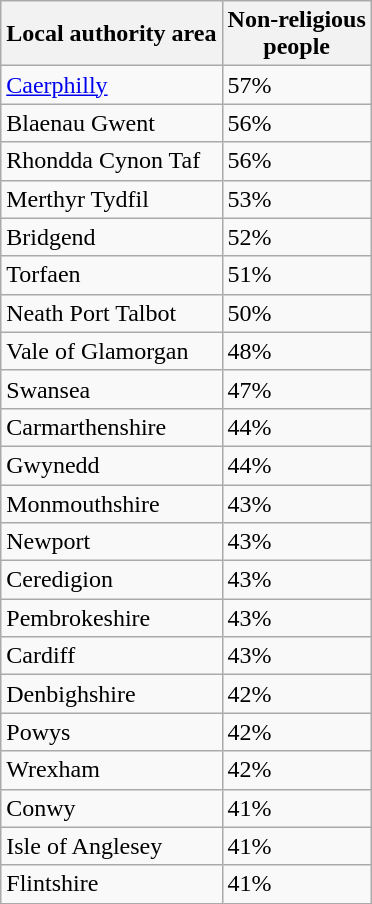<table class="wikitable">
<tr>
<th>Local authority area</th>
<th>Non-religious<br>people</th>
</tr>
<tr>
<td><a href='#'>Caerphilly</a></td>
<td>57%</td>
</tr>
<tr>
<td>Blaenau Gwent</td>
<td>56%</td>
</tr>
<tr>
<td>Rhondda Cynon Taf</td>
<td>56%</td>
</tr>
<tr>
<td>Merthyr Tydfil</td>
<td>53%</td>
</tr>
<tr>
<td>Bridgend</td>
<td>52%</td>
</tr>
<tr>
<td>Torfaen</td>
<td>51%</td>
</tr>
<tr>
<td>Neath Port Talbot</td>
<td>50%</td>
</tr>
<tr>
<td>Vale of Glamorgan</td>
<td>48%</td>
</tr>
<tr>
<td>Swansea</td>
<td>47%</td>
</tr>
<tr>
<td>Carmarthenshire</td>
<td>44%</td>
</tr>
<tr>
<td>Gwynedd</td>
<td>44%</td>
</tr>
<tr>
<td>Monmouthshire</td>
<td>43%</td>
</tr>
<tr>
<td>Newport</td>
<td>43%</td>
</tr>
<tr>
<td>Ceredigion</td>
<td>43%</td>
</tr>
<tr>
<td>Pembrokeshire</td>
<td>43%</td>
</tr>
<tr>
<td>Cardiff</td>
<td>43%</td>
</tr>
<tr>
<td>Denbighshire</td>
<td>42%</td>
</tr>
<tr>
<td>Powys</td>
<td>42%</td>
</tr>
<tr>
<td>Wrexham</td>
<td>42%</td>
</tr>
<tr>
<td>Conwy</td>
<td>41%</td>
</tr>
<tr>
<td>Isle of Anglesey</td>
<td>41%</td>
</tr>
<tr>
<td>Flintshire</td>
<td>41%</td>
</tr>
</table>
